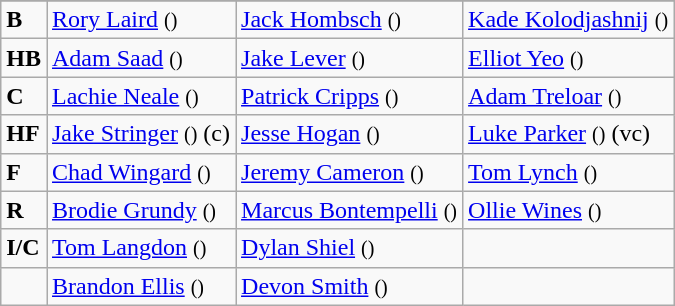<table class="wikitable">
<tr>
</tr>
<tr>
<td><strong>B</strong></td>
<td><a href='#'>Rory Laird</a> <small>()</small></td>
<td><a href='#'>Jack Hombsch</a> <small>()</small></td>
<td><a href='#'>Kade Kolodjashnij</a> <small>()</small></td>
</tr>
<tr>
<td><strong>HB</strong></td>
<td><a href='#'>Adam Saad</a> <small>()</small></td>
<td><a href='#'>Jake Lever</a> <small>()</small></td>
<td><a href='#'>Elliot Yeo</a> <small>()</small></td>
</tr>
<tr>
<td><strong>C</strong></td>
<td><a href='#'>Lachie Neale</a> <small>()</small></td>
<td><a href='#'>Patrick Cripps</a> <small>()</small></td>
<td><a href='#'>Adam Treloar</a> <small>()</small></td>
</tr>
<tr>
<td><strong>HF</strong></td>
<td><a href='#'>Jake Stringer</a> <small>()</small> (c)</td>
<td><a href='#'>Jesse Hogan</a> <small>()</small></td>
<td><a href='#'>Luke Parker</a> <small>()</small> (vc)</td>
</tr>
<tr>
<td><strong>F</strong></td>
<td><a href='#'>Chad Wingard</a> <small>()</small></td>
<td><a href='#'>Jeremy Cameron</a> <small>()</small></td>
<td><a href='#'>Tom Lynch</a> <small>()</small></td>
</tr>
<tr>
<td><strong>R</strong></td>
<td><a href='#'>Brodie Grundy</a> <small>()</small></td>
<td><a href='#'>Marcus Bontempelli</a> <small>()</small></td>
<td><a href='#'>Ollie Wines</a> <small>()</small></td>
</tr>
<tr>
<td><strong>I/C</strong></td>
<td><a href='#'>Tom Langdon</a> <small>()</small></td>
<td><a href='#'>Dylan Shiel</a> <small>()</small></td>
<td></td>
</tr>
<tr>
<td></td>
<td><a href='#'>Brandon Ellis</a> <small>()</small></td>
<td><a href='#'>Devon Smith</a> <small>()</small></td>
<td></td>
</tr>
</table>
